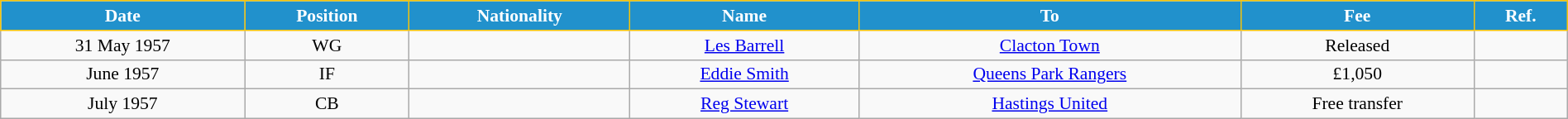<table class="wikitable" style="text-align:center; font-size:90%; width:100%;">
<tr>
<th style="background:#2191CC; color:white; border:1px solid #F7C408; text-align:center;">Date</th>
<th style="background:#2191CC; color:white; border:1px solid #F7C408; text-align:center;">Position</th>
<th style="background:#2191CC; color:white; border:1px solid #F7C408; text-align:center;">Nationality</th>
<th style="background:#2191CC; color:white; border:1px solid #F7C408; text-align:center;">Name</th>
<th style="background:#2191CC; color:white; border:1px solid #F7C408; text-align:center;">To</th>
<th style="background:#2191CC; color:white; border:1px solid #F7C408; text-align:center;">Fee</th>
<th style="background:#2191CC; color:white; border:1px solid #F7C408; text-align:center;">Ref.</th>
</tr>
<tr>
<td>31 May 1957</td>
<td>WG</td>
<td></td>
<td><a href='#'>Les Barrell</a></td>
<td> <a href='#'>Clacton Town</a></td>
<td>Released</td>
<td></td>
</tr>
<tr>
<td>June 1957</td>
<td>IF</td>
<td></td>
<td><a href='#'>Eddie Smith</a></td>
<td> <a href='#'>Queens Park Rangers</a></td>
<td>£1,050</td>
<td></td>
</tr>
<tr>
<td>July 1957</td>
<td>CB</td>
<td></td>
<td><a href='#'>Reg Stewart</a></td>
<td> <a href='#'>Hastings United</a></td>
<td>Free transfer</td>
<td></td>
</tr>
</table>
